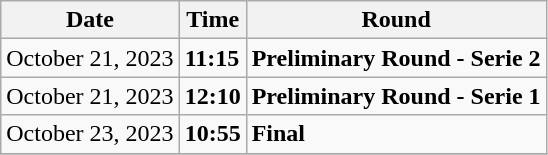<table class="wikitable">
<tr>
<th>Date</th>
<th>Time</th>
<th>Round</th>
</tr>
<tr>
<td>October 21, 2023</td>
<td><strong>11:15</strong></td>
<td><strong>Preliminary Round - Serie 2</strong></td>
</tr>
<tr>
<td>October 21, 2023</td>
<td><strong>12:10</strong></td>
<td><strong>Preliminary Round - Serie 1</strong></td>
</tr>
<tr>
<td>October 23, 2023</td>
<td><strong>10:55</strong></td>
<td><strong>Final</strong></td>
</tr>
<tr>
</tr>
</table>
